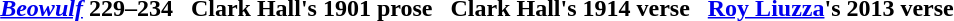<table cellpadding=5 style="margin:1em auto;">
<tr>
<th><em><a href='#'>Beowulf</a></em> 229–234</th>
<th>Clark Hall's 1901 prose</th>
<th>Clark Hall's 1914 verse</th>
<th><a href='#'>Roy Liuzza</a>'s 2013 verse</th>
</tr>
<tr>
<td></td>
<td></td>
<td></td>
<td></td>
</tr>
</table>
